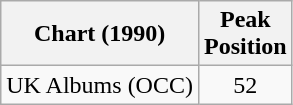<table class="wikitable sortable">
<tr>
<th>Chart (1990)</th>
<th>Peak<br>Position</th>
</tr>
<tr>
<td scope="row">UK Albums (OCC)</td>
<td align="center">52</td>
</tr>
</table>
